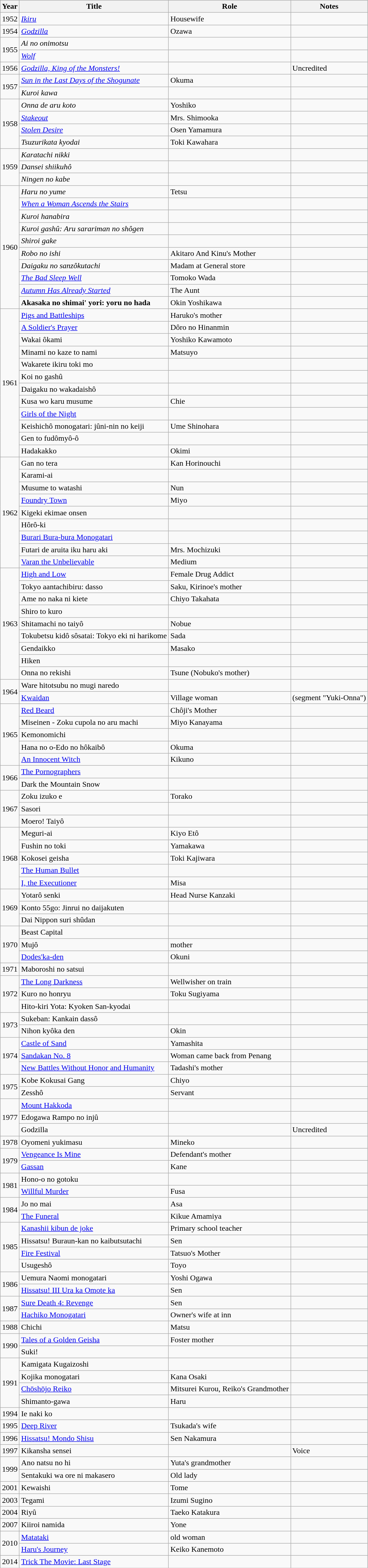<table class="wikitable sortable">
<tr align="center">
<th>Year</th>
<th>Title</th>
<th>Role</th>
<th>Notes</th>
</tr>
<tr>
<td>1952</td>
<td><em><a href='#'>Ikiru</a></em></td>
<td>Housewife</td>
<td></td>
</tr>
<tr>
<td>1954</td>
<td><em><a href='#'>Godzilla</a></em></td>
<td>Ozawa</td>
<td></td>
</tr>
<tr>
<td rowspan="2">1955</td>
<td><em>Ai no onimotsu</em></td>
<td></td>
<td></td>
</tr>
<tr>
<td><em><a href='#'>Wolf</a></em></td>
<td></td>
<td></td>
</tr>
<tr>
<td>1956</td>
<td><em><a href='#'>Godzilla, King of the Monsters!</a></em></td>
<td></td>
<td>Uncredited</td>
</tr>
<tr>
<td rowspan="2">1957</td>
<td><em><a href='#'>Sun in the Last Days of the Shogunate</a></em></td>
<td>Okuma</td>
<td></td>
</tr>
<tr>
<td><em>Kuroi kawa</em></td>
<td></td>
<td></td>
</tr>
<tr>
<td rowspan="4">1958</td>
<td><em>Onna de aru koto</em></td>
<td>Yoshiko</td>
<td></td>
</tr>
<tr>
<td><em><a href='#'>Stakeout</a></em></td>
<td>Mrs. Shimooka</td>
<td></td>
</tr>
<tr>
<td><em><a href='#'>Stolen Desire</a></em></td>
<td>Osen Yamamura</td>
<td></td>
</tr>
<tr>
<td><em>Tsuzurikata kyodai</em></td>
<td>Toki Kawahara</td>
<td></td>
</tr>
<tr>
<td rowspan="3">1959</td>
<td><em>Karatachi nikki</em></td>
<td></td>
<td></td>
</tr>
<tr>
<td><em>Dansei shiikuhô</em></td>
<td></td>
<td></td>
</tr>
<tr>
<td><em>Ningen no kabe</em></td>
<td></td>
<td></td>
</tr>
<tr>
<td rowspan="10">1960</td>
<td><em>Haru no yume</em></td>
<td>Tetsu</td>
<td></td>
</tr>
<tr>
<td><em><a href='#'>When a Woman Ascends the Stairs</a></em></td>
<td></td>
<td></td>
</tr>
<tr>
<td><em>Kuroi hanabira</em></td>
<td></td>
<td></td>
</tr>
<tr>
<td><em>Kuroi gashû: Aru sarariman no shôgen</em></td>
<td></td>
<td></td>
</tr>
<tr>
<td><em>Shiroi gake</em></td>
<td></td>
<td></td>
</tr>
<tr>
<td><em>Robo no ishi </em></td>
<td>Akitaro And Kinu's Mother</td>
<td></td>
</tr>
<tr>
<td><em>Daigaku no sanzôkutachi</em></td>
<td>Madam at General store</td>
<td></td>
</tr>
<tr>
<td><em><a href='#'>The Bad Sleep Well</a></em></td>
<td>Tomoko Wada</td>
<td></td>
</tr>
<tr>
<td><em><a href='#'>Autumn Has Already Started</a></em></td>
<td>The Aunt</td>
<td></td>
</tr>
<tr>
<td><strong>Akasaka no shimai' yori: yoru no hada<em></td>
<td>Okin Yoshikawa</td>
<td></td>
</tr>
<tr>
<td rowspan="12">1961</td>
<td></em><a href='#'>Pigs and Battleships</a><em></td>
<td>Haruko's mother</td>
<td></td>
</tr>
<tr>
<td></em><a href='#'>A Soldier's Prayer</a><em></td>
<td>Dôro no Hinanmin</td>
<td></td>
</tr>
<tr>
<td></em>Wakai ôkami<em></td>
<td>Yoshiko Kawamoto</td>
<td></td>
</tr>
<tr>
<td></em>Minami no kaze to nami<em></td>
<td>Matsuyo</td>
<td></td>
</tr>
<tr>
<td></em>Wakarete ikiru toki mo<em></td>
<td></td>
<td></td>
</tr>
<tr>
<td></em>Koi no gashû<em></td>
<td></td>
<td></td>
</tr>
<tr>
<td></em>Daigaku no wakadaishô<em></td>
<td></td>
<td></td>
</tr>
<tr>
<td></em>Kusa wo karu musume<em></td>
<td>Chie</td>
<td></td>
</tr>
<tr>
<td></em><a href='#'>Girls of the Night</a><em></td>
<td></td>
<td></td>
</tr>
<tr>
<td></em>Keishichô monogatari: jûni-nin no keiji<em></td>
<td>Ume Shinohara</td>
<td></td>
</tr>
<tr>
<td></em>Gen to fudômyô-ô<em></td>
<td></td>
<td></td>
</tr>
<tr>
<td></em>Hadakakko<em></td>
<td>Okimi</td>
<td></td>
</tr>
<tr>
<td rowspan="9">1962</td>
<td></em>Gan no tera<em></td>
<td>Kan Horinouchi</td>
<td></td>
</tr>
<tr>
<td></em>Karami-ai<em></td>
<td></td>
<td></td>
</tr>
<tr>
<td></em>Musume to watashi<em></td>
<td>Nun</td>
<td></td>
</tr>
<tr>
<td></em><a href='#'>Foundry Town</a><em></td>
<td>Miyo</td>
<td></td>
</tr>
<tr>
<td></em>Kigeki ekimae onsen<em></td>
<td></td>
<td></td>
</tr>
<tr>
<td></em>Hôrô-ki<em></td>
<td></td>
<td></td>
</tr>
<tr>
<td></em><a href='#'>Burari Bura-bura Monogatari</a><em></td>
<td></td>
<td></td>
</tr>
<tr>
<td></em>Futari de aruita iku haru aki<em></td>
<td>Mrs. Mochizuki</td>
<td></td>
</tr>
<tr>
<td></em><a href='#'>Varan the Unbelievable</a><em></td>
<td>Medium</td>
<td></td>
</tr>
<tr>
<td rowspan="9">1963</td>
<td></em><a href='#'>High and Low</a><em></td>
<td>Female Drug Addict</td>
<td></td>
</tr>
<tr>
<td></em>Tokyo aantachibiru: dasso<em></td>
<td>Saku, Kirinoe's mother</td>
<td></td>
</tr>
<tr>
<td></em>Ame no naka ni kiete<em></td>
<td>Chiyo Takahata</td>
<td></td>
</tr>
<tr>
<td></em>Shiro to kuro<em></td>
<td></td>
<td></td>
</tr>
<tr>
<td></em>Shitamachi no taiyô<em></td>
<td>Nobue</td>
<td></td>
</tr>
<tr>
<td></em>Tokubetsu kidô sôsatai: Tokyo eki ni harikome<em></td>
<td>Sada</td>
<td></td>
</tr>
<tr>
<td></em>Gendaikko<em></td>
<td>Masako</td>
<td></td>
</tr>
<tr>
<td></em>Hiken<em></td>
<td></td>
<td></td>
</tr>
<tr>
<td></em>Onna no rekishi<em></td>
<td>Tsune (Nobuko's mother)</td>
<td></td>
</tr>
<tr>
<td rowspan="2">1964</td>
<td></em>Ware hitotsubu no mugi naredo<em></td>
<td></td>
<td></td>
</tr>
<tr>
<td></em><a href='#'>Kwaidan</a><em></td>
<td>Village woman</td>
<td>(segment "Yuki-Onna")</td>
</tr>
<tr>
<td rowspan="5">1965</td>
<td></em><a href='#'>Red Beard</a><em></td>
<td>Chôji's Mother</td>
<td></td>
</tr>
<tr>
<td></em>Miseinen - Zoku cupola no aru machi<em></td>
<td>Miyo Kanayama</td>
<td></td>
</tr>
<tr>
<td></em>Kemonomichi<em></td>
<td></td>
<td></td>
</tr>
<tr>
<td></em>Hana no o-Edo no hôkaibô<em></td>
<td>Okuma</td>
<td></td>
</tr>
<tr>
<td></em><a href='#'>An Innocent Witch</a><em></td>
<td>Kikuno</td>
<td></td>
</tr>
<tr>
<td rowspan="2">1966</td>
<td></em><a href='#'>The Pornographers</a><em></td>
<td></td>
<td></td>
</tr>
<tr>
<td></em>Dark the Mountain Snow<em></td>
<td></td>
<td></td>
</tr>
<tr>
<td rowspan="3">1967</td>
<td></em>Zoku izuko e<em></td>
<td>Torako</td>
<td></td>
</tr>
<tr>
<td></em>Sasori<em></td>
<td></td>
<td></td>
</tr>
<tr>
<td></em>Moero! Taiyô<em></td>
<td></td>
<td></td>
</tr>
<tr>
<td rowspan="5">1968</td>
<td></em>Meguri-ai<em></td>
<td>Kiyo Etô</td>
<td></td>
</tr>
<tr>
<td></em>Fushin no toki<em></td>
<td>Yamakawa</td>
<td></td>
</tr>
<tr>
<td></em>Kokosei geisha<em></td>
<td>Toki Kajiwara</td>
<td></td>
</tr>
<tr>
<td></em><a href='#'>The Human Bullet</a><em></td>
<td></td>
<td></td>
</tr>
<tr>
<td></em><a href='#'>I, the Executioner</a><em></td>
<td>Misa</td>
<td></td>
</tr>
<tr>
<td rowspan="3">1969</td>
<td></em>Yotarô senki<em></td>
<td>Head Nurse Kanzaki</td>
<td></td>
</tr>
<tr>
<td></em>Konto 55go: Jinrui no daijakuten<em></td>
<td></td>
<td></td>
</tr>
<tr>
<td></em>Dai Nippon suri shûdan<em></td>
<td></td>
<td></td>
</tr>
<tr>
<td rowspan="3">1970</td>
<td></em>Beast Capital<em></td>
<td></td>
<td></td>
</tr>
<tr>
<td></em>Mujô<em></td>
<td>mother</td>
<td></td>
</tr>
<tr>
<td></em><a href='#'>Dodes'ka-den</a><em></td>
<td>Okuni</td>
<td></td>
</tr>
<tr>
<td>1971</td>
<td></em>Maboroshi no satsui<em></td>
<td></td>
<td></td>
</tr>
<tr>
<td rowspan="3">1972</td>
<td></em><a href='#'>The Long Darkness</a><em></td>
<td>Wellwisher on train</td>
<td></td>
</tr>
<tr>
<td></em>Kuro no honryu<em></td>
<td>Toku Sugiyama</td>
<td></td>
</tr>
<tr>
<td></em>Hito-kiri Yota: Kyoken San-kyodai<em></td>
<td></td>
<td></td>
</tr>
<tr>
<td rowspan="2">1973</td>
<td></em>Sukeban: Kankain dassô<em></td>
<td></td>
<td></td>
</tr>
<tr>
<td></em>Nihon kyôka den<em></td>
<td>Okin</td>
<td></td>
</tr>
<tr>
<td rowspan="3">1974</td>
<td></em><a href='#'>Castle of Sand</a><em></td>
<td>Yamashita</td>
<td></td>
</tr>
<tr>
<td></em><a href='#'>Sandakan No. 8</a><em></td>
<td>Woman came back from Penang</td>
<td></td>
</tr>
<tr>
<td></em><a href='#'>New Battles Without Honor and Humanity</a><em></td>
<td>Tadashi's mother</td>
<td></td>
</tr>
<tr>
<td rowspan="2">1975</td>
<td></em>Kobe Kokusai Gang<em></td>
<td>Chiyo</td>
<td></td>
</tr>
<tr>
<td></em>Zesshô<em></td>
<td>Servant</td>
<td></td>
</tr>
<tr>
<td rowspan="3">1977</td>
<td></em><a href='#'>Mount Hakkoda</a><em></td>
<td></td>
<td></td>
</tr>
<tr>
<td></em>Edogawa Rampo no injû<em></td>
<td></td>
<td></td>
</tr>
<tr>
<td></em>Godzilla<em></td>
<td></td>
<td>Uncredited</td>
</tr>
<tr>
<td>1978</td>
<td></em>Oyomeni yukimasu<em></td>
<td>Mineko</td>
<td></td>
</tr>
<tr>
<td rowspan="2">1979</td>
<td></em><a href='#'>Vengeance Is Mine</a><em></td>
<td>Defendant's mother</td>
<td></td>
</tr>
<tr>
<td></em><a href='#'>Gassan</a><em></td>
<td>Kane</td>
<td></td>
</tr>
<tr>
<td rowspan="2">1981</td>
<td></em>Hono-o no gotoku<em></td>
<td></td>
<td></td>
</tr>
<tr>
<td></em><a href='#'>Willful Murder</a><em></td>
<td>Fusa</td>
<td></td>
</tr>
<tr>
<td rowspan="2">1984</td>
<td></em>Jo no mai<em></td>
<td>Asa</td>
<td></td>
</tr>
<tr>
<td></em><a href='#'>The Funeral</a><em></td>
<td>Kikue Amamiya</td>
<td></td>
</tr>
<tr>
<td rowspan="4">1985</td>
<td></em><a href='#'>Kanashii kibun de joke</a><em></td>
<td>Primary school teacher</td>
<td></td>
</tr>
<tr>
<td></em>Hissatsu! Buraun-kan no kaibutsutachi<em></td>
<td>Sen</td>
<td></td>
</tr>
<tr>
<td></em><a href='#'>Fire Festival</a><em></td>
<td>Tatsuo's Mother</td>
<td></td>
</tr>
<tr>
<td></em>Usugeshô<em></td>
<td>Toyo</td>
<td></td>
</tr>
<tr>
<td rowspan="2">1986</td>
<td></em>Uemura Naomi monogatari<em></td>
<td>Yoshi Ogawa</td>
<td></td>
</tr>
<tr>
<td></em><a href='#'>Hissatsu! III Ura ka Omote ka</a><em></td>
<td>Sen</td>
<td></td>
</tr>
<tr>
<td rowspan="2">1987</td>
<td></em><a href='#'>Sure Death 4: Revenge</a><em></td>
<td>Sen</td>
<td></td>
</tr>
<tr>
<td></em><a href='#'>Hachiko Monogatari</a><em></td>
<td>Owner's wife at inn</td>
<td></td>
</tr>
<tr>
<td>1988</td>
<td></em>Chichi<em></td>
<td>Matsu</td>
<td></td>
</tr>
<tr>
<td rowspan="2">1990</td>
<td></em><a href='#'>Tales of a Golden Geisha</a><em></td>
<td>Foster mother</td>
<td></td>
</tr>
<tr>
<td></em>Suki!<em></td>
<td></td>
<td></td>
</tr>
<tr>
<td rowspan="4">1991</td>
<td></em>Kamigata Kugaizoshi<em></td>
<td></td>
<td></td>
</tr>
<tr>
<td></em>Kojika monogatari<em></td>
<td>Kana Osaki</td>
<td></td>
</tr>
<tr>
<td></em><a href='#'>Chōshōjo Reiko</a><em></td>
<td>Mitsurei Kurou, Reiko's Grandmother</td>
<td></td>
</tr>
<tr>
<td></em>Shimanto-gawa<em></td>
<td>Haru</td>
<td></td>
</tr>
<tr>
<td>1994</td>
<td></em>Ie naki ko<em></td>
<td></td>
<td></td>
</tr>
<tr>
<td>1995</td>
<td></em><a href='#'>Deep River</a><em></td>
<td>Tsukada's wife</td>
<td></td>
</tr>
<tr>
<td>1996</td>
<td></em><a href='#'>Hissatsu! Mondo Shisu</a><em></td>
<td>Sen Nakamura</td>
<td></td>
</tr>
<tr>
<td>1997</td>
<td></em>Kikansha sensei<em></td>
<td></td>
<td>Voice</td>
</tr>
<tr>
<td rowspan="2">1999</td>
<td></em>Ano natsu no hi<em></td>
<td>Yuta's grandmother</td>
<td></td>
</tr>
<tr>
<td></em>Sentakuki wa ore ni makasero<em></td>
<td>Old lady</td>
<td></td>
</tr>
<tr>
<td>2001</td>
<td></em>Kewaishi<em></td>
<td>Tome</td>
<td></td>
</tr>
<tr>
<td>2003</td>
<td></em>Tegami<em></td>
<td>Izumi Sugino</td>
<td></td>
</tr>
<tr>
<td>2004</td>
<td></em>Riyû<em></td>
<td>Taeko Katakura</td>
<td></td>
</tr>
<tr>
<td>2007</td>
<td></em>Kiiroi namida<em></td>
<td>Yone</td>
<td></td>
</tr>
<tr>
<td rowspan="2">2010</td>
<td></em><a href='#'>Matataki</a><em></td>
<td>old woman</td>
<td></td>
</tr>
<tr>
<td></em><a href='#'>Haru's Journey</a><em></td>
<td>Keiko Kanemoto</td>
<td></td>
</tr>
<tr>
<td>2014</td>
<td></em><a href='#'>Trick The Movie: Last Stage</a><em></td>
<td></td>
<td></td>
</tr>
</table>
